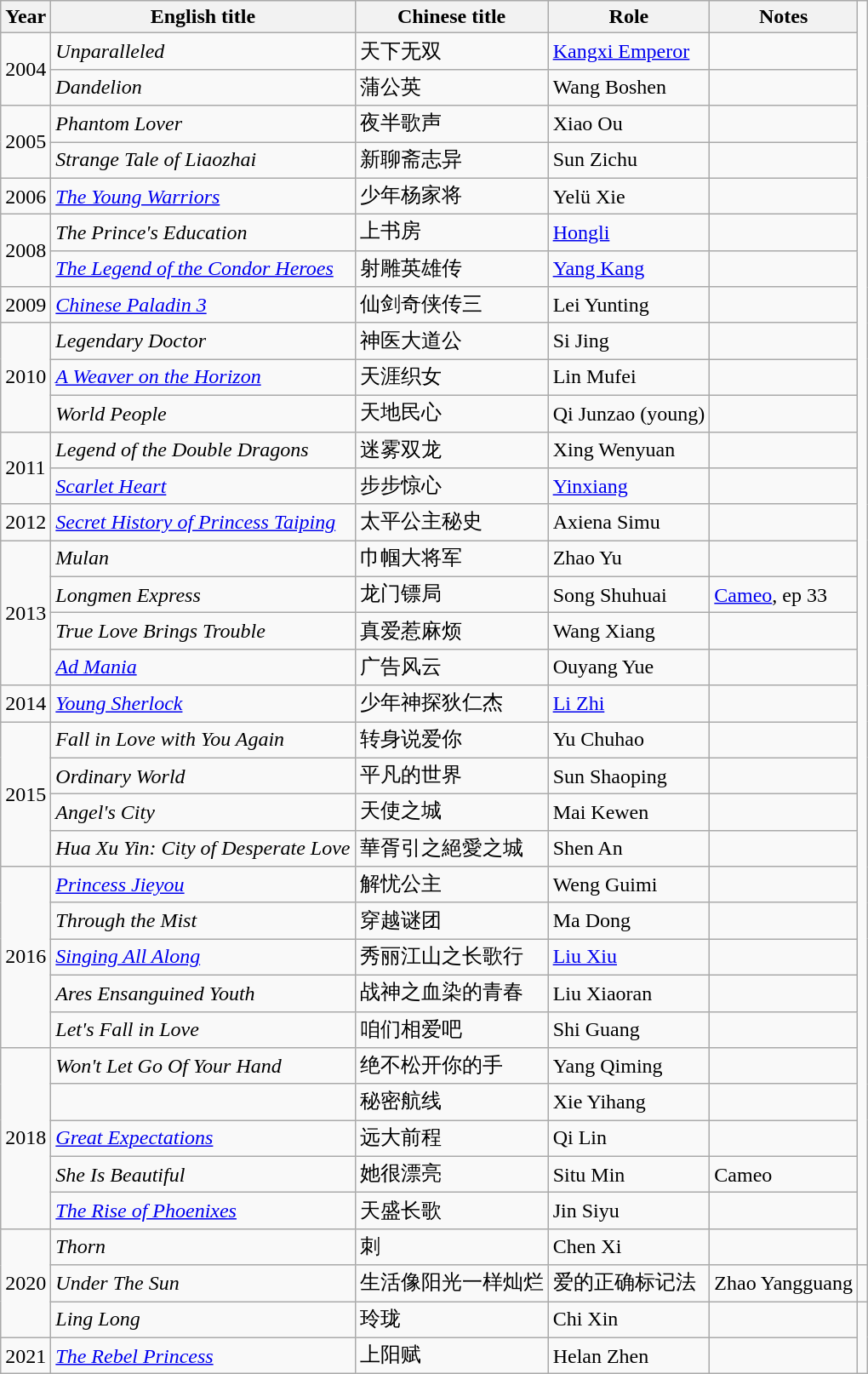<table class="wikitable">
<tr>
<th>Year</th>
<th>English title</th>
<th>Chinese title</th>
<th>Role</th>
<th>Notes</th>
</tr>
<tr>
<td rowspan=2>2004</td>
<td><em>Unparalleled</em></td>
<td>天下无双</td>
<td><a href='#'>Kangxi Emperor</a></td>
<td></td>
</tr>
<tr>
<td><em>Dandelion</em></td>
<td>蒲公英</td>
<td>Wang Boshen</td>
<td></td>
</tr>
<tr>
<td rowspan=2>2005</td>
<td><em>Phantom Lover</em></td>
<td>夜半歌声</td>
<td>Xiao Ou</td>
<td></td>
</tr>
<tr>
<td><em>Strange Tale of Liaozhai</em></td>
<td>新聊斋志异</td>
<td>Sun Zichu</td>
<td></td>
</tr>
<tr>
<td>2006</td>
<td><em><a href='#'>The Young Warriors</a></em></td>
<td>少年杨家将</td>
<td>Yelü Xie</td>
<td></td>
</tr>
<tr>
<td rowspan=2>2008</td>
<td><em>The Prince's Education</em></td>
<td>上书房</td>
<td><a href='#'>Hongli</a></td>
<td></td>
</tr>
<tr>
<td><em><a href='#'>The Legend of the Condor Heroes</a></em></td>
<td>射雕英雄传</td>
<td><a href='#'>Yang Kang</a></td>
<td></td>
</tr>
<tr>
<td>2009</td>
<td><em><a href='#'>Chinese Paladin 3</a></em></td>
<td>仙剑奇侠传三</td>
<td>Lei Yunting</td>
<td></td>
</tr>
<tr>
<td rowspan=3>2010</td>
<td><em>Legendary Doctor</em></td>
<td>神医大道公</td>
<td>Si Jing</td>
<td></td>
</tr>
<tr>
<td><em><a href='#'>A Weaver on the Horizon</a></em></td>
<td>天涯织女</td>
<td>Lin Mufei</td>
<td></td>
</tr>
<tr>
<td><em>World People</em></td>
<td>天地民心</td>
<td>Qi Junzao (young)</td>
<td></td>
</tr>
<tr>
<td rowspan=2>2011</td>
<td><em> Legend of the Double Dragons</em></td>
<td>迷雾双龙</td>
<td>Xing Wenyuan</td>
<td></td>
</tr>
<tr>
<td><em><a href='#'>Scarlet Heart</a></em></td>
<td>步步惊心</td>
<td><a href='#'>Yinxiang</a></td>
<td></td>
</tr>
<tr>
<td>2012</td>
<td><em><a href='#'>Secret History of Princess Taiping</a></em></td>
<td>太平公主秘史</td>
<td>Axiena Simu</td>
<td></td>
</tr>
<tr>
<td rowspan=4>2013</td>
<td><em>Mulan</em></td>
<td>巾帼大将军</td>
<td>Zhao Yu</td>
<td></td>
</tr>
<tr>
<td><em>Longmen Express</em></td>
<td>龙门镖局</td>
<td>Song Shuhuai</td>
<td><a href='#'>Cameo</a>, ep 33</td>
</tr>
<tr>
<td><em>True Love Brings Trouble</em></td>
<td>真爱惹麻烦</td>
<td>Wang Xiang</td>
<td></td>
</tr>
<tr>
<td><em><a href='#'>Ad Mania</a></em></td>
<td>广告风云</td>
<td>Ouyang Yue</td>
<td></td>
</tr>
<tr>
<td>2014</td>
<td><em><a href='#'>Young Sherlock</a></em></td>
<td>少年神探狄仁杰</td>
<td><a href='#'>Li Zhi</a></td>
<td></td>
</tr>
<tr>
<td rowspan=4>2015</td>
<td><em>Fall in Love with You Again</em></td>
<td>转身说爱你</td>
<td>Yu Chuhao</td>
<td></td>
</tr>
<tr>
<td><em>Ordinary World</em></td>
<td>平凡的世界</td>
<td>Sun Shaoping</td>
<td></td>
</tr>
<tr>
<td><em>Angel's City</em></td>
<td>天使之城</td>
<td>Mai Kewen</td>
<td></td>
</tr>
<tr>
<td><em>Hua Xu Yin: City of Desperate Love</em></td>
<td>華胥引之絕愛之城</td>
<td>Shen An</td>
<td></td>
</tr>
<tr>
<td rowspan=5>2016</td>
<td><em><a href='#'>Princess Jieyou</a></em></td>
<td>解忧公主</td>
<td>Weng Guimi</td>
<td></td>
</tr>
<tr>
<td><em>Through the Mist</em></td>
<td>穿越谜团</td>
<td>Ma Dong</td>
<td></td>
</tr>
<tr>
<td><em><a href='#'>Singing All Along</a></em></td>
<td>秀丽江山之长歌行</td>
<td><a href='#'>Liu Xiu</a></td>
<td></td>
</tr>
<tr>
<td><em>Ares Ensanguined Youth</em></td>
<td>战神之血染的青春</td>
<td>Liu Xiaoran</td>
<td></td>
</tr>
<tr>
<td><em>Let's Fall in Love</em></td>
<td>咱们相爱吧</td>
<td>Shi Guang</td>
<td></td>
</tr>
<tr>
<td rowspan=5>2018</td>
<td><em>Won't Let Go Of Your Hand</em></td>
<td>绝不松开你的手</td>
<td>Yang Qiming</td>
<td></td>
</tr>
<tr>
<td></td>
<td>秘密航线</td>
<td>Xie Yihang</td>
<td></td>
</tr>
<tr>
<td><em><a href='#'>Great Expectations</a></em></td>
<td>远大前程</td>
<td>Qi Lin</td>
<td></td>
</tr>
<tr>
<td><em>She Is Beautiful</em></td>
<td>她很漂亮</td>
<td>Situ Min</td>
<td>Cameo</td>
</tr>
<tr>
<td><em><a href='#'>The Rise of Phoenixes</a></em></td>
<td>天盛长歌</td>
<td>Jin Siyu</td>
<td></td>
</tr>
<tr>
<td rowspan=3>2020</td>
<td><em>Thorn</em></td>
<td>刺</td>
<td>Chen Xi</td>
<td></td>
</tr>
<tr>
<td><em>Under The Sun</em></td>
<td>生活像阳光一样灿烂</td>
<td>爱的正确标记法</td>
<td>Zhao Yangguang</td>
<td></td>
</tr>
<tr>
<td><em>Ling Long</em></td>
<td>玲珑</td>
<td>Chi Xin</td>
<td></td>
</tr>
<tr>
<td>2021</td>
<td><em><a href='#'>The Rebel Princess</a></em></td>
<td>上阳赋</td>
<td>Helan Zhen</td>
<td></td>
</tr>
</table>
